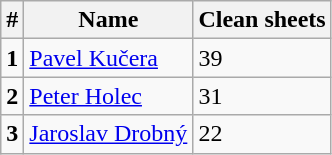<table class="wikitable">
<tr>
<th>#</th>
<th>Name</th>
<th>Clean sheets</th>
</tr>
<tr>
<td><strong>1</strong></td>
<td> <a href='#'>Pavel Kučera</a></td>
<td>39</td>
</tr>
<tr>
<td><strong>2</strong></td>
<td> <a href='#'>Peter Holec</a></td>
<td>31</td>
</tr>
<tr>
<td><strong>3</strong></td>
<td> <a href='#'>Jaroslav Drobný</a></td>
<td>22</td>
</tr>
</table>
